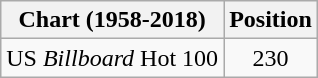<table class="wikitable plainrowheaders">
<tr>
<th>Chart (1958-2018)</th>
<th>Position</th>
</tr>
<tr>
<td>US <em>Billboard</em> Hot 100</td>
<td style="text-align:center;">230</td>
</tr>
</table>
